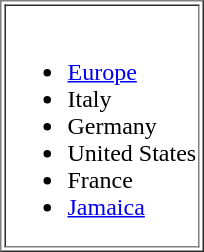<table border="1">
<tr>
<td valign="top"><br><ul><li> <a href='#'>Europe</a></li><li> Italy</li><li> Germany</li><li> United States</li><li> France</li><li> <a href='#'>Jamaica</a></li></ul></td>
</tr>
</table>
